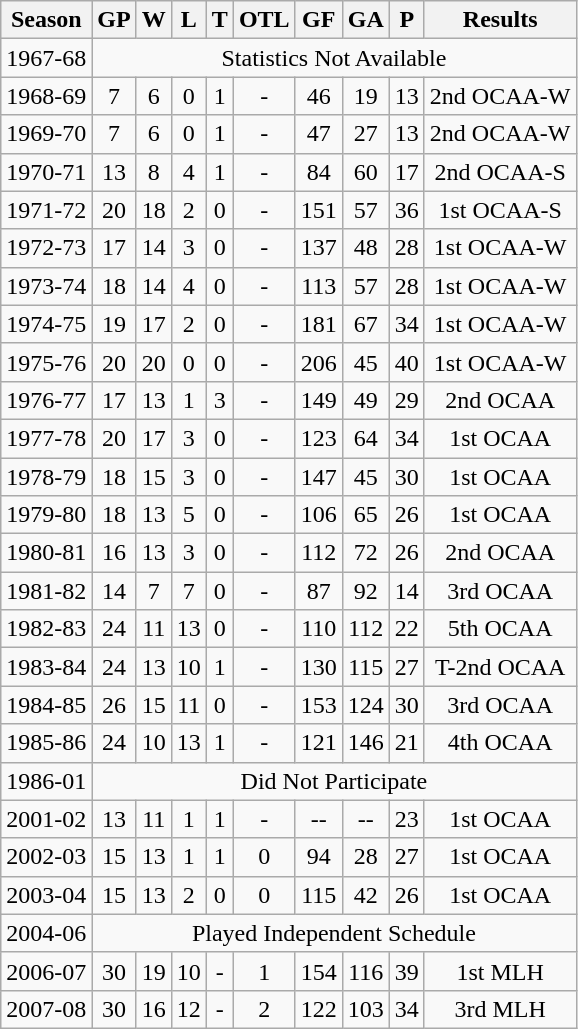<table class="wikitable">
<tr>
<th>Season</th>
<th>GP</th>
<th>W</th>
<th>L</th>
<th>T</th>
<th>OTL</th>
<th>GF</th>
<th>GA</th>
<th>P</th>
<th>Results</th>
</tr>
<tr align="center">
<td>1967-68</td>
<td colspan="11">Statistics Not Available</td>
</tr>
<tr align="center">
<td>1968-69</td>
<td>7</td>
<td>6</td>
<td>0</td>
<td>1</td>
<td>-</td>
<td>46</td>
<td>19</td>
<td>13</td>
<td>2nd OCAA-W</td>
</tr>
<tr align="center">
<td>1969-70</td>
<td>7</td>
<td>6</td>
<td>0</td>
<td>1</td>
<td>-</td>
<td>47</td>
<td>27</td>
<td>13</td>
<td>2nd OCAA-W</td>
</tr>
<tr align="center">
<td>1970-71</td>
<td>13</td>
<td>8</td>
<td>4</td>
<td>1</td>
<td>-</td>
<td>84</td>
<td>60</td>
<td>17</td>
<td>2nd OCAA-S</td>
</tr>
<tr align="center">
<td>1971-72</td>
<td>20</td>
<td>18</td>
<td>2</td>
<td>0</td>
<td>-</td>
<td>151</td>
<td>57</td>
<td>36</td>
<td>1st OCAA-S</td>
</tr>
<tr align="center">
<td>1972-73</td>
<td>17</td>
<td>14</td>
<td>3</td>
<td>0</td>
<td>-</td>
<td>137</td>
<td>48</td>
<td>28</td>
<td>1st OCAA-W</td>
</tr>
<tr align="center">
<td>1973-74</td>
<td>18</td>
<td>14</td>
<td>4</td>
<td>0</td>
<td>-</td>
<td>113</td>
<td>57</td>
<td>28</td>
<td>1st OCAA-W</td>
</tr>
<tr align="center">
<td>1974-75</td>
<td>19</td>
<td>17</td>
<td>2</td>
<td>0</td>
<td>-</td>
<td>181</td>
<td>67</td>
<td>34</td>
<td>1st OCAA-W</td>
</tr>
<tr align="center">
<td>1975-76</td>
<td>20</td>
<td>20</td>
<td>0</td>
<td>0</td>
<td>-</td>
<td>206</td>
<td>45</td>
<td>40</td>
<td>1st OCAA-W</td>
</tr>
<tr align="center">
<td>1976-77</td>
<td>17</td>
<td>13</td>
<td>1</td>
<td>3</td>
<td>-</td>
<td>149</td>
<td>49</td>
<td>29</td>
<td>2nd OCAA</td>
</tr>
<tr align="center">
<td>1977-78</td>
<td>20</td>
<td>17</td>
<td>3</td>
<td>0</td>
<td>-</td>
<td>123</td>
<td>64</td>
<td>34</td>
<td>1st OCAA</td>
</tr>
<tr align="center">
<td>1978-79</td>
<td>18</td>
<td>15</td>
<td>3</td>
<td>0</td>
<td>-</td>
<td>147</td>
<td>45</td>
<td>30</td>
<td>1st OCAA</td>
</tr>
<tr align="center">
<td>1979-80</td>
<td>18</td>
<td>13</td>
<td>5</td>
<td>0</td>
<td>-</td>
<td>106</td>
<td>65</td>
<td>26</td>
<td>1st OCAA</td>
</tr>
<tr align="center">
<td>1980-81</td>
<td>16</td>
<td>13</td>
<td>3</td>
<td>0</td>
<td>-</td>
<td>112</td>
<td>72</td>
<td>26</td>
<td>2nd OCAA</td>
</tr>
<tr align="center">
<td>1981-82</td>
<td>14</td>
<td>7</td>
<td>7</td>
<td>0</td>
<td>-</td>
<td>87</td>
<td>92</td>
<td>14</td>
<td>3rd OCAA</td>
</tr>
<tr align="center">
<td>1982-83</td>
<td>24</td>
<td>11</td>
<td>13</td>
<td>0</td>
<td>-</td>
<td>110</td>
<td>112</td>
<td>22</td>
<td>5th OCAA</td>
</tr>
<tr align="center">
<td>1983-84</td>
<td>24</td>
<td>13</td>
<td>10</td>
<td>1</td>
<td>-</td>
<td>130</td>
<td>115</td>
<td>27</td>
<td>T-2nd OCAA</td>
</tr>
<tr align="center">
<td>1984-85</td>
<td>26</td>
<td>15</td>
<td>11</td>
<td>0</td>
<td>-</td>
<td>153</td>
<td>124</td>
<td>30</td>
<td>3rd OCAA</td>
</tr>
<tr align="center">
<td>1985-86</td>
<td>24</td>
<td>10</td>
<td>13</td>
<td>1</td>
<td>-</td>
<td>121</td>
<td>146</td>
<td>21</td>
<td>4th OCAA</td>
</tr>
<tr align="center">
<td>1986-01</td>
<td colspan="11">Did Not Participate</td>
</tr>
<tr align="center">
<td>2001-02</td>
<td>13</td>
<td>11</td>
<td>1</td>
<td>1</td>
<td>-</td>
<td>--</td>
<td>--</td>
<td>23</td>
<td>1st OCAA</td>
</tr>
<tr align="center">
<td>2002-03</td>
<td>15</td>
<td>13</td>
<td>1</td>
<td>1</td>
<td>0</td>
<td>94</td>
<td>28</td>
<td>27</td>
<td>1st OCAA</td>
</tr>
<tr align="center">
<td>2003-04</td>
<td>15</td>
<td>13</td>
<td>2</td>
<td>0</td>
<td>0</td>
<td>115</td>
<td>42</td>
<td>26</td>
<td>1st OCAA</td>
</tr>
<tr align="center">
<td>2004-06</td>
<td colspan="11">Played Independent Schedule</td>
</tr>
<tr align="center">
<td>2006-07</td>
<td>30</td>
<td>19</td>
<td>10</td>
<td>-</td>
<td>1</td>
<td>154</td>
<td>116</td>
<td>39</td>
<td>1st MLH</td>
</tr>
<tr align="center">
<td>2007-08</td>
<td>30</td>
<td>16</td>
<td>12</td>
<td>-</td>
<td>2</td>
<td>122</td>
<td>103</td>
<td>34</td>
<td>3rd MLH</td>
</tr>
</table>
